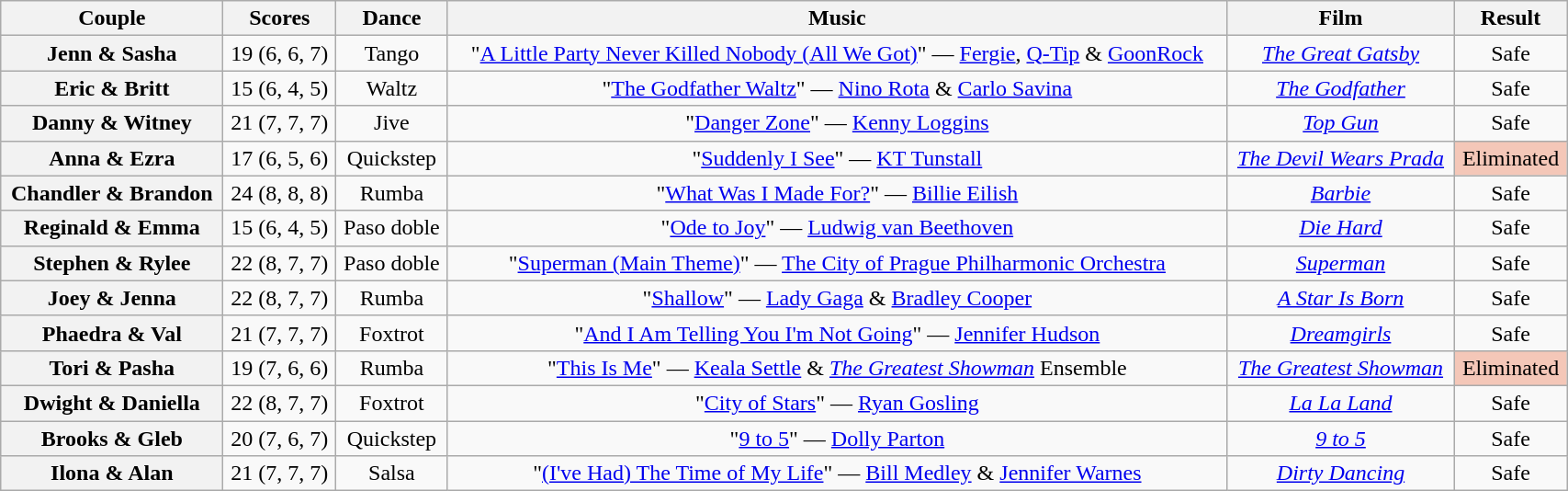<table class="wikitable sortable" style="text-align:center; width: 90%">
<tr>
<th scope="col">Couple</th>
<th scope="col">Scores</th>
<th scope="col" class="unsortable">Dance</th>
<th scope="col" class="unsortable">Music</th>
<th scope="col" class="unsortable">Film</th>
<th scope="col" class="unsortable">Result</th>
</tr>
<tr>
<th scope="row">Jenn & Sasha</th>
<td>19 (6, 6, 7)</td>
<td>Tango</td>
<td>"<a href='#'>A Little Party Never Killed Nobody (All We Got)</a>" — <a href='#'>Fergie</a>, <a href='#'>Q-Tip</a> & <a href='#'>GoonRock</a></td>
<td><em><a href='#'>The Great Gatsby</a></em></td>
<td>Safe</td>
</tr>
<tr>
<th scope="row">Eric & Britt</th>
<td>15 (6, 4, 5)</td>
<td>Waltz</td>
<td>"<a href='#'>The Godfather Waltz</a>" — <a href='#'>Nino Rota</a> & <a href='#'>Carlo Savina</a></td>
<td><em><a href='#'>The Godfather</a></em></td>
<td>Safe</td>
</tr>
<tr>
<th scope="row">Danny & Witney</th>
<td>21 (7, 7, 7)</td>
<td>Jive</td>
<td>"<a href='#'>Danger Zone</a>" — <a href='#'>Kenny Loggins</a></td>
<td><em><a href='#'>Top Gun</a></em></td>
<td>Safe</td>
</tr>
<tr>
<th scope="row">Anna & Ezra</th>
<td>17 (6, 5, 6)</td>
<td>Quickstep</td>
<td>"<a href='#'>Suddenly I See</a>" — <a href='#'>KT Tunstall</a></td>
<td><em><a href='#'>The Devil Wears Prada</a></em></td>
<td bgcolor= f4c7b8>Eliminated</td>
</tr>
<tr>
<th scope="row">Chandler & Brandon</th>
<td>24 (8, 8, 8)</td>
<td>Rumba</td>
<td>"<a href='#'>What Was I Made For?</a>" — <a href='#'>Billie Eilish</a></td>
<td><em><a href='#'>Barbie</a></em></td>
<td>Safe</td>
</tr>
<tr>
<th scope="row">Reginald & Emma</th>
<td>15 (6, 4, 5)</td>
<td>Paso doble</td>
<td>"<a href='#'>Ode to Joy</a>" — <a href='#'>Ludwig van Beethoven</a></td>
<td><em><a href='#'>Die Hard</a></em></td>
<td>Safe</td>
</tr>
<tr>
<th scope="row">Stephen & Rylee</th>
<td>22 (8, 7, 7)</td>
<td>Paso doble</td>
<td>"<a href='#'>Superman (Main Theme)</a>" — <a href='#'>The City of Prague Philharmonic Orchestra</a></td>
<td><em><a href='#'>Superman</a></em></td>
<td>Safe</td>
</tr>
<tr>
<th scope="row">Joey & Jenna</th>
<td>22 (8, 7, 7)</td>
<td>Rumba</td>
<td>"<a href='#'>Shallow</a>" — <a href='#'>Lady Gaga</a> & <a href='#'>Bradley Cooper</a></td>
<td><em><a href='#'>A Star Is Born</a></em></td>
<td>Safe</td>
</tr>
<tr>
<th scope="row">Phaedra & Val</th>
<td>21 (7, 7, 7)</td>
<td>Foxtrot</td>
<td>"<a href='#'>And I Am Telling You I'm Not Going</a>" — <a href='#'>Jennifer Hudson</a></td>
<td><em><a href='#'>Dreamgirls</a></em></td>
<td>Safe</td>
</tr>
<tr>
<th scope="row">Tori & Pasha</th>
<td>19 (7, 6, 6)</td>
<td>Rumba</td>
<td>"<a href='#'>This Is Me</a>" — <a href='#'>Keala Settle</a> & <em><a href='#'>The Greatest Showman</a></em> Ensemble</td>
<td><em><a href='#'>The Greatest Showman</a></em></td>
<td bgcolor= f4c7b8>Eliminated</td>
</tr>
<tr>
<th scope="row">Dwight & Daniella</th>
<td>22 (8, 7, 7)</td>
<td>Foxtrot</td>
<td>"<a href='#'>City of Stars</a>" — <a href='#'>Ryan Gosling</a></td>
<td><em><a href='#'>La La Land</a></em></td>
<td>Safe</td>
</tr>
<tr>
<th scope="row">Brooks & Gleb</th>
<td>20 (7, 6, 7)</td>
<td>Quickstep</td>
<td>"<a href='#'>9 to 5</a>" — <a href='#'>Dolly Parton</a></td>
<td><em><a href='#'>9 to 5</a></em></td>
<td>Safe</td>
</tr>
<tr>
<th scope="row">Ilona & Alan</th>
<td>21 (7, 7, 7)</td>
<td>Salsa</td>
<td>"<a href='#'>(I've Had) The Time of My Life</a>" — <a href='#'>Bill Medley</a> & <a href='#'>Jennifer Warnes</a></td>
<td><em><a href='#'>Dirty Dancing</a></em></td>
<td>Safe</td>
</tr>
</table>
